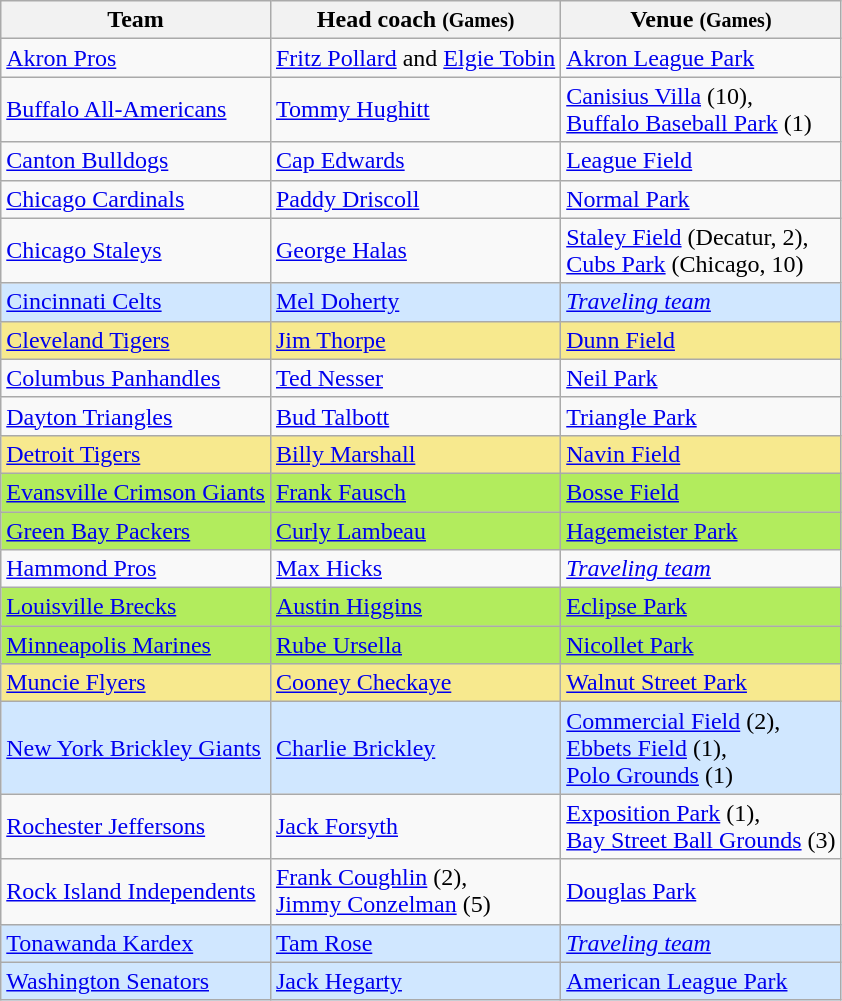<table class="wikitable">
<tr>
<th>Team</th>
<th>Head coach <small>(Games)</small></th>
<th>Venue <small>(Games)</small></th>
</tr>
<tr>
<td><a href='#'>Akron Pros</a></td>
<td><a href='#'>Fritz Pollard</a> and <a href='#'>Elgie Tobin</a></td>
<td><a href='#'>Akron League Park</a></td>
</tr>
<tr>
<td><a href='#'>Buffalo All-Americans</a></td>
<td><a href='#'>Tommy Hughitt</a></td>
<td><a href='#'>Canisius Villa</a> (10),<br><a href='#'>Buffalo Baseball Park</a> (1)</td>
</tr>
<tr>
<td><a href='#'>Canton Bulldogs</a></td>
<td><a href='#'>Cap Edwards</a></td>
<td><a href='#'>League Field</a></td>
</tr>
<tr>
<td><a href='#'>Chicago Cardinals</a></td>
<td><a href='#'>Paddy Driscoll</a></td>
<td><a href='#'>Normal Park</a></td>
</tr>
<tr>
<td><a href='#'>Chicago Staleys</a></td>
<td><a href='#'>George Halas</a></td>
<td><a href='#'>Staley Field</a> (Decatur, 2),<br><a href='#'>Cubs Park</a> (Chicago, 10)</td>
</tr>
<tr style="background-color:#D0E7FF;">
<td><a href='#'>Cincinnati Celts</a></td>
<td><a href='#'>Mel Doherty</a></td>
<td><em><a href='#'>Traveling team</a></em></td>
</tr>
<tr style="background-color:#f7e98e;">
<td><a href='#'>Cleveland Tigers</a></td>
<td><a href='#'>Jim Thorpe</a></td>
<td><a href='#'>Dunn Field</a></td>
</tr>
<tr>
<td><a href='#'>Columbus Panhandles</a></td>
<td><a href='#'>Ted Nesser</a></td>
<td><a href='#'>Neil Park</a></td>
</tr>
<tr>
<td><a href='#'>Dayton Triangles</a></td>
<td><a href='#'>Bud Talbott</a></td>
<td><a href='#'>Triangle Park</a></td>
</tr>
<tr style="background-color:#f7e98e;">
<td><a href='#'>Detroit Tigers</a></td>
<td><a href='#'>Billy Marshall</a></td>
<td><a href='#'>Navin Field</a></td>
</tr>
<tr style="background-color:#b2ec5d;">
<td><a href='#'>Evansville Crimson Giants</a></td>
<td><a href='#'>Frank Fausch</a></td>
<td><a href='#'>Bosse Field</a></td>
</tr>
<tr style="background-color:#b2ec5d;">
<td><a href='#'>Green Bay Packers</a></td>
<td><a href='#'>Curly Lambeau</a></td>
<td><a href='#'>Hagemeister Park</a></td>
</tr>
<tr>
<td><a href='#'>Hammond Pros</a></td>
<td><a href='#'>Max Hicks</a></td>
<td><em><a href='#'>Traveling team</a></em></td>
</tr>
<tr style="background-color:#b2ec5d;">
<td><a href='#'>Louisville Brecks</a></td>
<td><a href='#'>Austin Higgins</a></td>
<td><a href='#'>Eclipse Park</a></td>
</tr>
<tr style="background-color:#b2ec5d;">
<td><a href='#'>Minneapolis Marines</a></td>
<td><a href='#'>Rube Ursella</a></td>
<td><a href='#'>Nicollet Park</a></td>
</tr>
<tr style="background-color:#f7e98e;">
<td><a href='#'>Muncie Flyers</a></td>
<td><a href='#'>Cooney Checkaye</a></td>
<td><a href='#'>Walnut Street Park</a></td>
</tr>
<tr style="background-color:#D0E7FF;">
<td><a href='#'>New York Brickley Giants</a></td>
<td><a href='#'>Charlie Brickley</a></td>
<td><a href='#'>Commercial Field</a> (2),<br><a href='#'>Ebbets Field</a> (1),<br><a href='#'>Polo Grounds</a> (1)</td>
</tr>
<tr>
<td><a href='#'>Rochester Jeffersons</a></td>
<td><a href='#'>Jack Forsyth</a></td>
<td><a href='#'>Exposition Park</a> (1),<br><a href='#'>Bay Street Ball Grounds</a> (3)</td>
</tr>
<tr>
<td><a href='#'>Rock Island Independents</a></td>
<td><a href='#'>Frank Coughlin</a> (2),<br><a href='#'>Jimmy Conzelman</a> (5)</td>
<td><a href='#'>Douglas Park</a></td>
</tr>
<tr style="background-color:#D0E7FF;">
<td><a href='#'>Tonawanda Kardex</a></td>
<td><a href='#'>Tam Rose</a></td>
<td><em><a href='#'>Traveling team</a></em></td>
</tr>
<tr style="background-color:#D0E7FF;">
<td><a href='#'>Washington Senators</a></td>
<td><a href='#'>Jack Hegarty</a></td>
<td><a href='#'>American League Park</a></td>
</tr>
</table>
